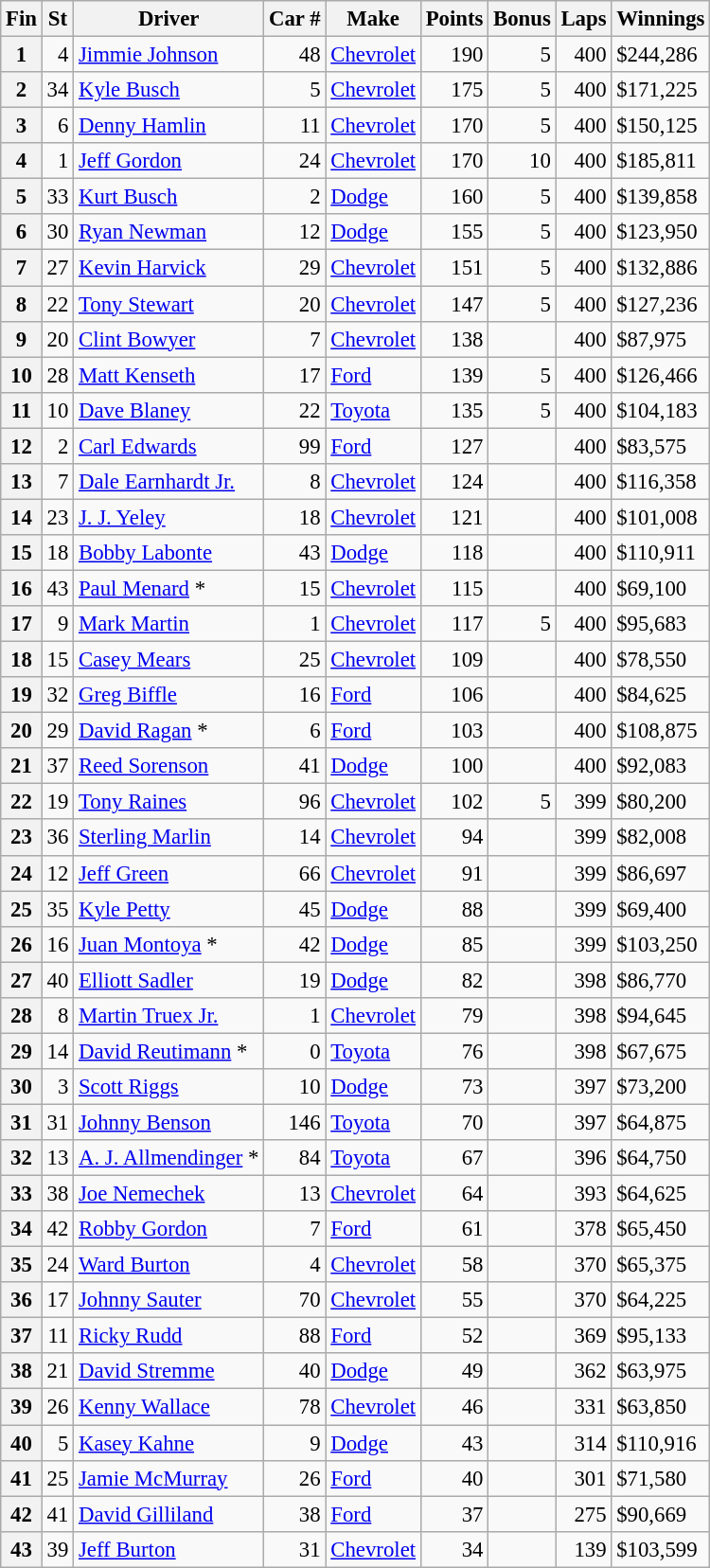<table class="wikitable" style="font-size: 95%;" cellspacing="0" cellpadding="0" border="0">
<tr>
<th>Fin</th>
<th>St</th>
<th>Driver</th>
<th>Car #</th>
<th>Make</th>
<th>Points</th>
<th>Bonus</th>
<th>Laps</th>
<th>Winnings</th>
</tr>
<tr>
<th>1</th>
<td align="right">4</td>
<td><a href='#'>Jimmie Johnson</a></td>
<td align="right">48</td>
<td><a href='#'>Chevrolet</a></td>
<td align="right">190</td>
<td align="right">5</td>
<td align="right">400</td>
<td>$244,286</td>
</tr>
<tr>
<th>2</th>
<td align="right">34</td>
<td><a href='#'>Kyle Busch</a></td>
<td align="right">5</td>
<td><a href='#'>Chevrolet</a></td>
<td align="right">175</td>
<td align="right">5</td>
<td align="right">400</td>
<td>$171,225</td>
</tr>
<tr>
<th>3</th>
<td align="right">6</td>
<td><a href='#'>Denny Hamlin</a></td>
<td align="right">11</td>
<td><a href='#'>Chevrolet</a></td>
<td align="right">170</td>
<td align="right">5</td>
<td align="right">400</td>
<td>$150,125</td>
</tr>
<tr>
<th>4</th>
<td align="right">1</td>
<td><a href='#'>Jeff Gordon</a></td>
<td align="right">24</td>
<td><a href='#'>Chevrolet</a></td>
<td align="right">170</td>
<td align="right">10</td>
<td align="right">400</td>
<td>$185,811</td>
</tr>
<tr>
<th>5</th>
<td align="right">33</td>
<td><a href='#'>Kurt Busch</a></td>
<td align="right">2</td>
<td><a href='#'>Dodge</a></td>
<td align="right">160</td>
<td align="right">5</td>
<td align="right">400</td>
<td>$139,858</td>
</tr>
<tr>
<th>6</th>
<td align="right">30</td>
<td><a href='#'>Ryan Newman</a></td>
<td align="right">12</td>
<td><a href='#'>Dodge</a></td>
<td align="right">155</td>
<td align="right">5</td>
<td align="right">400</td>
<td>$123,950</td>
</tr>
<tr>
<th>7</th>
<td align="right">27</td>
<td><a href='#'>Kevin Harvick</a></td>
<td align="right">29</td>
<td><a href='#'>Chevrolet</a></td>
<td align="right">151</td>
<td align="right">5</td>
<td align="right">400</td>
<td>$132,886</td>
</tr>
<tr>
<th>8</th>
<td align="right">22</td>
<td><a href='#'>Tony Stewart</a></td>
<td align="right">20</td>
<td><a href='#'>Chevrolet</a></td>
<td align="right">147</td>
<td align="right">5</td>
<td align="right">400</td>
<td>$127,236</td>
</tr>
<tr>
<th>9</th>
<td align="right">20</td>
<td><a href='#'>Clint Bowyer</a></td>
<td align="right">7</td>
<td><a href='#'>Chevrolet</a></td>
<td align="right">138</td>
<td></td>
<td align="right">400</td>
<td>$87,975</td>
</tr>
<tr>
<th>10</th>
<td align="right">28</td>
<td><a href='#'>Matt Kenseth</a></td>
<td align="right">17</td>
<td><a href='#'>Ford</a></td>
<td align="right">139</td>
<td align="right">5</td>
<td align="right">400</td>
<td>$126,466</td>
</tr>
<tr>
<th>11</th>
<td align="right">10</td>
<td><a href='#'>Dave Blaney</a></td>
<td align="right">22</td>
<td><a href='#'>Toyota</a></td>
<td align="right">135</td>
<td align="right">5</td>
<td align="right">400</td>
<td>$104,183</td>
</tr>
<tr>
<th>12</th>
<td align="right">2</td>
<td><a href='#'>Carl Edwards</a></td>
<td align="right">99</td>
<td><a href='#'>Ford</a></td>
<td align="right">127</td>
<td></td>
<td align="right">400</td>
<td>$83,575</td>
</tr>
<tr>
<th>13</th>
<td align="right">7</td>
<td><a href='#'>Dale Earnhardt Jr.</a></td>
<td align="right">8</td>
<td><a href='#'>Chevrolet</a></td>
<td align="right">124</td>
<td></td>
<td align="right">400</td>
<td>$116,358</td>
</tr>
<tr>
<th>14</th>
<td align="right">23</td>
<td><a href='#'>J. J. Yeley</a></td>
<td align="right">18</td>
<td><a href='#'>Chevrolet</a></td>
<td align="right">121</td>
<td></td>
<td align="right">400</td>
<td>$101,008</td>
</tr>
<tr>
<th>15</th>
<td align="right">18</td>
<td><a href='#'>Bobby Labonte</a></td>
<td align="right">43</td>
<td><a href='#'>Dodge</a></td>
<td align="right">118</td>
<td></td>
<td align="right">400</td>
<td>$110,911</td>
</tr>
<tr>
<th>16</th>
<td align="right">43</td>
<td><a href='#'>Paul Menard</a> *</td>
<td align="right">15</td>
<td><a href='#'>Chevrolet</a></td>
<td align="right">115</td>
<td></td>
<td align="right">400</td>
<td>$69,100</td>
</tr>
<tr>
<th>17</th>
<td align="right">9</td>
<td><a href='#'>Mark Martin</a></td>
<td align="right">1</td>
<td><a href='#'>Chevrolet</a></td>
<td align="right">117</td>
<td align="right">5</td>
<td align="right">400</td>
<td>$95,683</td>
</tr>
<tr>
<th>18</th>
<td align="right">15</td>
<td><a href='#'>Casey Mears</a></td>
<td align="right">25</td>
<td><a href='#'>Chevrolet</a></td>
<td align="right">109</td>
<td></td>
<td align="right">400</td>
<td>$78,550</td>
</tr>
<tr>
<th>19</th>
<td align="right">32</td>
<td><a href='#'>Greg Biffle</a></td>
<td align="right">16</td>
<td><a href='#'>Ford</a></td>
<td align="right">106</td>
<td></td>
<td align="right">400</td>
<td>$84,625</td>
</tr>
<tr>
<th>20</th>
<td align="right">29</td>
<td><a href='#'>David Ragan</a> *</td>
<td align="right">6</td>
<td><a href='#'>Ford</a></td>
<td align="right">103</td>
<td></td>
<td align="right">400</td>
<td>$108,875</td>
</tr>
<tr>
<th>21</th>
<td align="right">37</td>
<td><a href='#'>Reed Sorenson</a></td>
<td align="right">41</td>
<td><a href='#'>Dodge</a></td>
<td align="right">100</td>
<td></td>
<td align="right">400</td>
<td>$92,083</td>
</tr>
<tr>
<th>22</th>
<td align="right">19</td>
<td><a href='#'>Tony Raines</a></td>
<td align="right">96</td>
<td><a href='#'>Chevrolet</a></td>
<td align="right">102</td>
<td align="right">5</td>
<td align="right">399</td>
<td>$80,200</td>
</tr>
<tr>
<th>23</th>
<td align="right">36</td>
<td><a href='#'>Sterling Marlin</a></td>
<td align="right">14</td>
<td><a href='#'>Chevrolet</a></td>
<td align="right">94</td>
<td></td>
<td align="right">399</td>
<td>$82,008</td>
</tr>
<tr>
<th>24</th>
<td align="right">12</td>
<td><a href='#'>Jeff Green</a></td>
<td align="right">66</td>
<td><a href='#'>Chevrolet</a></td>
<td align="right">91</td>
<td></td>
<td align="right">399</td>
<td>$86,697</td>
</tr>
<tr>
<th>25</th>
<td align="right">35</td>
<td><a href='#'>Kyle Petty</a></td>
<td align="right">45</td>
<td><a href='#'>Dodge</a></td>
<td align="right">88</td>
<td></td>
<td align="right">399</td>
<td>$69,400</td>
</tr>
<tr>
<th>26</th>
<td align="right">16</td>
<td><a href='#'>Juan Montoya</a> *</td>
<td align="right">42</td>
<td><a href='#'>Dodge</a></td>
<td align="right">85</td>
<td></td>
<td align="right">399</td>
<td>$103,250</td>
</tr>
<tr>
<th>27</th>
<td align="right">40</td>
<td><a href='#'>Elliott Sadler</a></td>
<td align="right">19</td>
<td><a href='#'>Dodge</a></td>
<td align="right">82</td>
<td></td>
<td align="right">398</td>
<td>$86,770</td>
</tr>
<tr>
<th>28</th>
<td align="right">8</td>
<td><a href='#'>Martin Truex Jr.</a></td>
<td align="right">1</td>
<td><a href='#'>Chevrolet</a></td>
<td align="right">79</td>
<td></td>
<td align="right">398</td>
<td>$94,645</td>
</tr>
<tr>
<th>29</th>
<td align="right">14</td>
<td><a href='#'>David Reutimann</a> *</td>
<td align="right">0</td>
<td><a href='#'>Toyota</a></td>
<td align="right">76</td>
<td></td>
<td align="right">398</td>
<td>$67,675</td>
</tr>
<tr>
<th>30</th>
<td align="right">3</td>
<td><a href='#'>Scott Riggs</a></td>
<td align="right">10</td>
<td><a href='#'>Dodge</a></td>
<td align="right">73</td>
<td></td>
<td align="right">397</td>
<td>$73,200</td>
</tr>
<tr>
<th>31</th>
<td align="right">31</td>
<td><a href='#'>Johnny Benson</a></td>
<td align="right">146</td>
<td><a href='#'>Toyota</a></td>
<td align="right">70</td>
<td></td>
<td align="right">397</td>
<td>$64,875</td>
</tr>
<tr>
<th>32</th>
<td align="right">13</td>
<td><a href='#'>A. J. Allmendinger</a> *</td>
<td align="right">84</td>
<td><a href='#'>Toyota</a></td>
<td align="right">67</td>
<td></td>
<td align="right">396</td>
<td>$64,750</td>
</tr>
<tr>
<th>33</th>
<td align="right">38</td>
<td><a href='#'>Joe Nemechek</a></td>
<td align="right">13</td>
<td><a href='#'>Chevrolet</a></td>
<td align="right">64</td>
<td></td>
<td align="right">393</td>
<td>$64,625</td>
</tr>
<tr>
<th>34</th>
<td align="right">42</td>
<td><a href='#'>Robby Gordon</a></td>
<td align="right">7</td>
<td><a href='#'>Ford</a></td>
<td align="right">61</td>
<td></td>
<td align="right">378</td>
<td>$65,450</td>
</tr>
<tr>
<th>35</th>
<td align="right">24</td>
<td><a href='#'>Ward Burton</a></td>
<td align="right">4</td>
<td><a href='#'>Chevrolet</a></td>
<td align="right">58</td>
<td></td>
<td align="right">370</td>
<td>$65,375</td>
</tr>
<tr>
<th>36</th>
<td align="right">17</td>
<td><a href='#'>Johnny Sauter</a></td>
<td align="right">70</td>
<td><a href='#'>Chevrolet</a></td>
<td align="right">55</td>
<td></td>
<td align="right">370</td>
<td>$64,225</td>
</tr>
<tr>
<th>37</th>
<td align="right">11</td>
<td><a href='#'>Ricky Rudd</a></td>
<td align="right">88</td>
<td><a href='#'>Ford</a></td>
<td align="right">52</td>
<td></td>
<td align="right">369</td>
<td>$95,133</td>
</tr>
<tr>
<th>38</th>
<td align="right">21</td>
<td><a href='#'>David Stremme</a></td>
<td align="right">40</td>
<td><a href='#'>Dodge</a></td>
<td align="right">49</td>
<td></td>
<td align="right">362</td>
<td>$63,975</td>
</tr>
<tr>
<th>39</th>
<td align="right">26</td>
<td><a href='#'>Kenny Wallace</a></td>
<td align="right">78</td>
<td><a href='#'>Chevrolet</a></td>
<td align="right">46</td>
<td></td>
<td align="right">331</td>
<td>$63,850</td>
</tr>
<tr>
<th>40</th>
<td align="right">5</td>
<td><a href='#'>Kasey Kahne</a></td>
<td align="right">9</td>
<td><a href='#'>Dodge</a></td>
<td align="right">43</td>
<td></td>
<td align="right">314</td>
<td>$110,916</td>
</tr>
<tr>
<th>41</th>
<td align="right">25</td>
<td><a href='#'>Jamie McMurray</a></td>
<td align="right">26</td>
<td><a href='#'>Ford</a></td>
<td align="right">40</td>
<td></td>
<td align="right">301</td>
<td>$71,580</td>
</tr>
<tr>
<th>42</th>
<td align="right">41</td>
<td><a href='#'>David Gilliland</a></td>
<td align="right">38</td>
<td><a href='#'>Ford</a></td>
<td align="right">37</td>
<td></td>
<td align="right">275</td>
<td>$90,669</td>
</tr>
<tr>
<th>43</th>
<td align="right">39</td>
<td><a href='#'>Jeff Burton</a></td>
<td align="right">31</td>
<td><a href='#'>Chevrolet</a></td>
<td align="right">34</td>
<td></td>
<td align="right">139</td>
<td>$103,599</td>
</tr>
</table>
